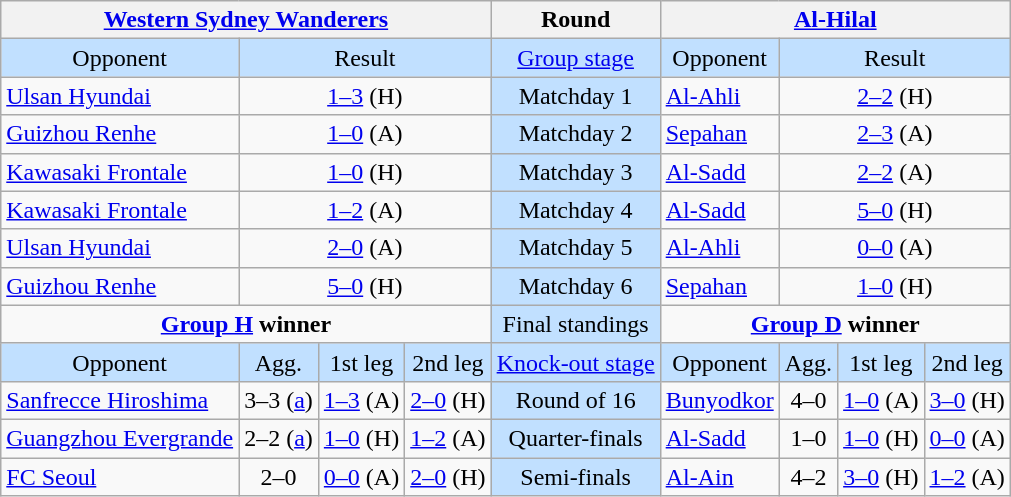<table class="wikitable" style="text-align: center;">
<tr>
<th colspan=4> <a href='#'>Western Sydney Wanderers</a></th>
<th>Round</th>
<th colspan=4> <a href='#'>Al-Hilal</a></th>
</tr>
<tr bgcolor=#c1e0ff>
<td>Opponent</td>
<td colspan=3>Result</td>
<td><a href='#'>Group stage</a></td>
<td>Opponent</td>
<td colspan=3>Result</td>
</tr>
<tr>
<td align=left> <a href='#'>Ulsan Hyundai</a></td>
<td colspan=3><a href='#'>1–3</a> (H)</td>
<td bgcolor=#c1e0ff>Matchday 1</td>
<td align=left> <a href='#'>Al-Ahli</a></td>
<td colspan=3><a href='#'>2–2</a> (H)</td>
</tr>
<tr>
<td align=left> <a href='#'>Guizhou Renhe</a></td>
<td colspan=3><a href='#'>1–0</a> (A)</td>
<td bgcolor=#c1e0ff>Matchday 2</td>
<td align=left> <a href='#'>Sepahan</a></td>
<td colspan=3><a href='#'>2–3</a> (A)</td>
</tr>
<tr>
<td align=left> <a href='#'>Kawasaki Frontale</a></td>
<td colspan=3><a href='#'>1–0</a> (H)</td>
<td bgcolor=#c1e0ff>Matchday 3</td>
<td align=left> <a href='#'>Al-Sadd</a></td>
<td colspan=3><a href='#'>2–2</a> (A)</td>
</tr>
<tr>
<td align=left> <a href='#'>Kawasaki Frontale</a></td>
<td colspan=3><a href='#'>1–2</a> (A)</td>
<td bgcolor=#c1e0ff>Matchday 4</td>
<td align=left> <a href='#'>Al-Sadd</a></td>
<td colspan=3><a href='#'>5–0</a> (H)</td>
</tr>
<tr>
<td align=left> <a href='#'>Ulsan Hyundai</a></td>
<td colspan=3><a href='#'>2–0</a> (A)</td>
<td bgcolor=#c1e0ff>Matchday 5</td>
<td align=left> <a href='#'>Al-Ahli</a></td>
<td colspan=3><a href='#'>0–0</a> (A)</td>
</tr>
<tr>
<td align=left> <a href='#'>Guizhou Renhe</a></td>
<td colspan=3><a href='#'>5–0</a> (H)</td>
<td bgcolor=#c1e0ff>Matchday 6</td>
<td align=left> <a href='#'>Sepahan</a></td>
<td colspan=3><a href='#'>1–0</a> (H)</td>
</tr>
<tr>
<td colspan=4 align=center valign=top><strong><a href='#'>Group H</a> winner</strong><br></td>
<td bgcolor=#c1e0ff>Final standings</td>
<td colspan=4 align=center valign=top><strong><a href='#'>Group D</a> winner</strong><br></td>
</tr>
<tr bgcolor=#c1e0ff>
<td>Opponent</td>
<td>Agg.</td>
<td>1st leg</td>
<td>2nd leg</td>
<td><a href='#'>Knock-out stage</a></td>
<td>Opponent</td>
<td>Agg.</td>
<td>1st leg</td>
<td>2nd leg</td>
</tr>
<tr>
<td align=left> <a href='#'>Sanfrecce Hiroshima</a></td>
<td>3–3 (<a href='#'>a</a>)</td>
<td><a href='#'>1–3</a> (A)</td>
<td><a href='#'>2–0</a> (H)</td>
<td bgcolor=#c1e0ff>Round of 16</td>
<td align=left> <a href='#'>Bunyodkor</a></td>
<td>4–0</td>
<td><a href='#'>1–0</a> (A)</td>
<td><a href='#'>3–0</a> (H)</td>
</tr>
<tr>
<td align=left> <a href='#'>Guangzhou Evergrande</a></td>
<td>2–2 (<a href='#'>a</a>)</td>
<td><a href='#'>1–0</a> (H)</td>
<td><a href='#'>1–2</a> (A)</td>
<td bgcolor=#c1e0ff>Quarter-finals</td>
<td align=left> <a href='#'>Al-Sadd</a></td>
<td>1–0</td>
<td><a href='#'>1–0</a> (H)</td>
<td><a href='#'>0–0</a> (A)</td>
</tr>
<tr>
<td align=left> <a href='#'>FC Seoul</a></td>
<td>2–0</td>
<td><a href='#'>0–0</a> (A)</td>
<td><a href='#'>2–0</a> (H)</td>
<td bgcolor=#c1e0ff>Semi-finals</td>
<td align=left> <a href='#'>Al-Ain</a></td>
<td>4–2</td>
<td><a href='#'>3–0</a> (H)</td>
<td><a href='#'>1–2</a> (A)</td>
</tr>
</table>
